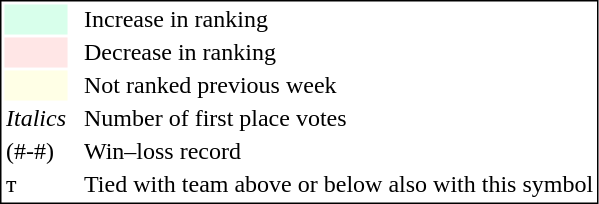<table style="border:1px solid black;">
<tr>
<td style="background:#D8FFEB; width:20px;"></td>
<td> </td>
<td>Increase in ranking</td>
</tr>
<tr>
<td style="background:#FFE6E6; width:20px;"></td>
<td> </td>
<td>Decrease in ranking</td>
</tr>
<tr>
<td style="background:#FFFFE6; width:20px;"></td>
<td> </td>
<td>Not ranked previous week</td>
</tr>
<tr>
<td><em>Italics</em></td>
<td> </td>
<td>Number of first place votes</td>
</tr>
<tr>
<td>(#-#)</td>
<td> </td>
<td>Win–loss record</td>
</tr>
<tr>
<td>т</td>
<td></td>
<td>Tied with team above or below also with this symbol</td>
</tr>
</table>
